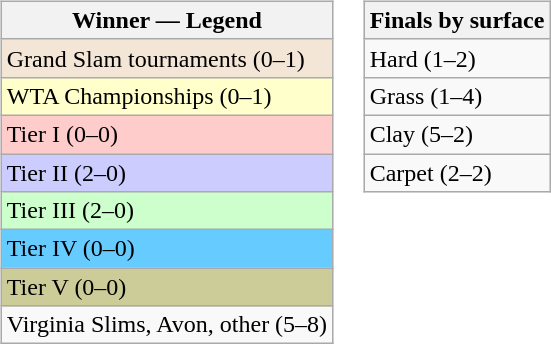<table>
<tr valign=top>
<td><br><table class="wikitable sortable mw-collapsible mw-collapsed">
<tr>
<th>Winner — Legend</th>
</tr>
<tr>
<td style="background:#f3e6d7;">Grand Slam tournaments (0–1)</td>
</tr>
<tr>
<td style="background:#ffc;">WTA Championships (0–1)</td>
</tr>
<tr>
<td bgcolor=#FFCCCC>Tier I (0–0)</td>
</tr>
<tr>
<td bgcolor=#CCCCFF>Tier II (2–0)</td>
</tr>
<tr>
<td bgcolor=#CCFFCC>Tier III (2–0)</td>
</tr>
<tr>
<td bgcolor=#66CCFF>Tier IV (0–0)</td>
</tr>
<tr>
<td bgcolor=#CCCC99>Tier V (0–0)</td>
</tr>
<tr>
<td>Virginia Slims, Avon, other (5–8)</td>
</tr>
</table>
</td>
<td><br><table class="wikitable sortable mw-collapsible mw-collapsed">
<tr>
<th>Finals by surface</th>
</tr>
<tr>
<td>Hard (1–2)</td>
</tr>
<tr>
<td>Grass (1–4)</td>
</tr>
<tr>
<td>Clay (5–2)</td>
</tr>
<tr>
<td>Carpet (2–2)</td>
</tr>
</table>
</td>
</tr>
</table>
